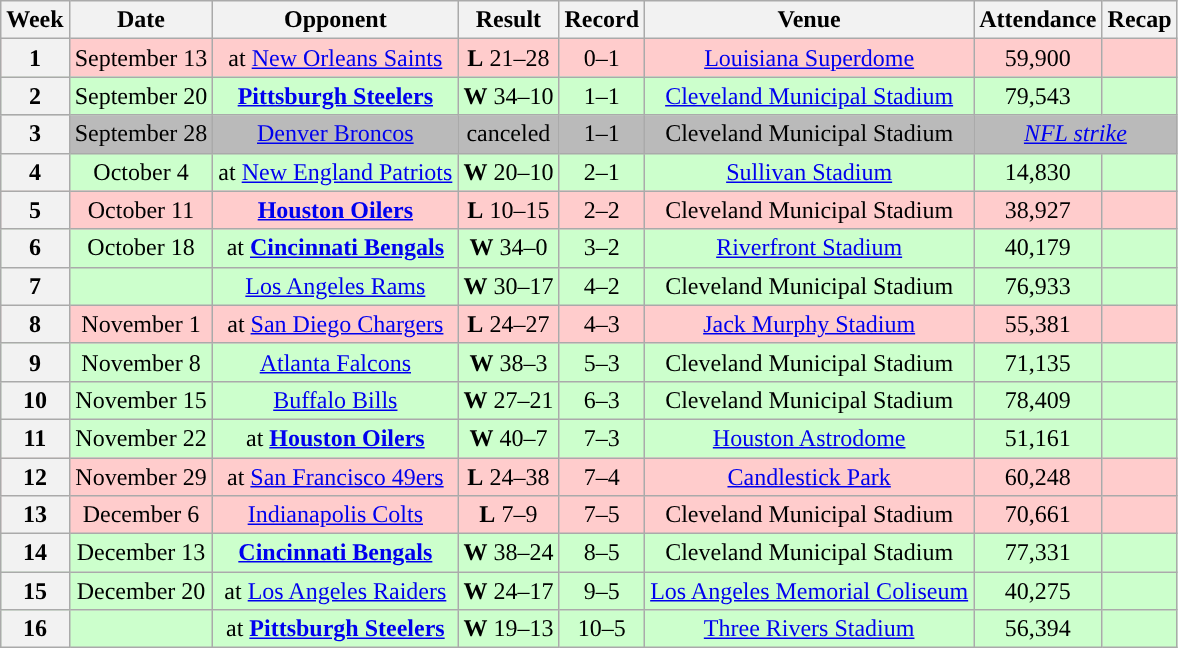<table class="wikitable" style="text-align:center">
<tr>
<th>Week</th>
<th>Date</th>
<th>Opponent</th>
<th>Result</th>
<th>Record</th>
<th>Venue</th>
<th>Attendance</th>
<th>Recap</th>
</tr>
<tr style="background:#fcc">
<th>1</th>
<td>September 13</td>
<td>at <a href='#'>New Orleans Saints</a></td>
<td><strong>L</strong> 21–28</td>
<td>0–1</td>
<td><a href='#'>Louisiana Superdome</a></td>
<td>59,900</td>
<td></td>
</tr>
<tr style="background:#cfc">
<th>2</th>
<td>September 20</td>
<td><strong><a href='#'>Pittsburgh Steelers</a></strong></td>
<td><strong>W</strong> 34–10</td>
<td>1–1</td>
<td><a href='#'>Cleveland Municipal Stadium</a></td>
<td>79,543</td>
<td></td>
</tr>
<tr style="background:#bababa">
<th>3</th>
<td>September 28</td>
<td><a href='#'>Denver Broncos</a></td>
<td>canceled</td>
<td>1–1</td>
<td>Cleveland Municipal Stadium</td>
<td colspan="2"><em><a href='#'>NFL strike</a></em></td>
</tr>
<tr style="background:#cfc">
<th>4</th>
<td>October 4</td>
<td>at <a href='#'>New England Patriots</a></td>
<td><strong>W</strong> 20–10</td>
<td>2–1</td>
<td><a href='#'>Sullivan Stadium</a></td>
<td>14,830</td>
<td></td>
</tr>
<tr style="background:#fcc">
<th>5</th>
<td>October 11</td>
<td><strong><a href='#'>Houston Oilers</a></strong></td>
<td><strong>L</strong> 10–15</td>
<td>2–2</td>
<td>Cleveland Municipal Stadium</td>
<td>38,927</td>
<td></td>
</tr>
<tr style="background:#cfc">
<th>6</th>
<td>October 18</td>
<td>at <strong><a href='#'>Cincinnati Bengals</a></strong></td>
<td><strong>W</strong> 34–0</td>
<td>3–2</td>
<td><a href='#'>Riverfront Stadium</a></td>
<td>40,179</td>
<td></td>
</tr>
<tr style="background:#cfc">
<th>7</th>
<td></td>
<td><a href='#'>Los Angeles Rams</a></td>
<td><strong>W</strong> 30–17</td>
<td>4–2</td>
<td>Cleveland Municipal Stadium</td>
<td>76,933</td>
<td></td>
</tr>
<tr style="background:#fcc">
<th>8</th>
<td>November 1</td>
<td>at <a href='#'>San Diego Chargers</a></td>
<td><strong>L</strong> 24–27</td>
<td>4–3</td>
<td><a href='#'>Jack Murphy Stadium</a></td>
<td>55,381</td>
<td></td>
</tr>
<tr style="background:#cfc">
<th>9</th>
<td>November 8</td>
<td><a href='#'>Atlanta Falcons</a></td>
<td><strong>W</strong> 38–3</td>
<td>5–3</td>
<td>Cleveland Municipal Stadium</td>
<td>71,135</td>
<td></td>
</tr>
<tr style="background:#cfc">
<th>10</th>
<td>November 15</td>
<td><a href='#'>Buffalo Bills</a></td>
<td><strong>W</strong> 27–21</td>
<td>6–3</td>
<td>Cleveland Municipal Stadium</td>
<td>78,409</td>
<td></td>
</tr>
<tr style="background:#cfc">
<th>11</th>
<td>November 22</td>
<td>at <strong><a href='#'>Houston Oilers</a></strong></td>
<td><strong>W</strong> 40–7</td>
<td>7–3</td>
<td><a href='#'>Houston Astrodome</a></td>
<td>51,161</td>
<td></td>
</tr>
<tr style="background:#fcc">
<th>12</th>
<td>November 29</td>
<td>at <a href='#'>San Francisco 49ers</a></td>
<td><strong>L</strong> 24–38</td>
<td>7–4</td>
<td><a href='#'>Candlestick Park</a></td>
<td>60,248</td>
<td></td>
</tr>
<tr style="background:#fcc">
<th>13</th>
<td>December 6</td>
<td><a href='#'>Indianapolis Colts</a></td>
<td><strong>L</strong> 7–9</td>
<td>7–5</td>
<td>Cleveland Municipal Stadium</td>
<td>70,661</td>
<td></td>
</tr>
<tr style="background:#cfc">
<th>14</th>
<td>December 13</td>
<td><strong><a href='#'>Cincinnati Bengals</a></strong></td>
<td><strong>W</strong> 38–24</td>
<td>8–5</td>
<td>Cleveland Municipal Stadium</td>
<td>77,331</td>
<td></td>
</tr>
<tr style="background:#cfc">
<th>15</th>
<td>December 20</td>
<td>at <a href='#'>Los Angeles Raiders</a></td>
<td><strong>W</strong> 24–17</td>
<td>9–5</td>
<td><a href='#'>Los Angeles Memorial Coliseum</a></td>
<td>40,275</td>
<td></td>
</tr>
<tr style="background:#cfc">
<th>16</th>
<td></td>
<td>at <strong><a href='#'>Pittsburgh Steelers</a></strong></td>
<td><strong>W</strong> 19–13</td>
<td>10–5</td>
<td><a href='#'>Three Rivers Stadium</a></td>
<td>56,394</td>
<td></td>
</tr>
</table>
